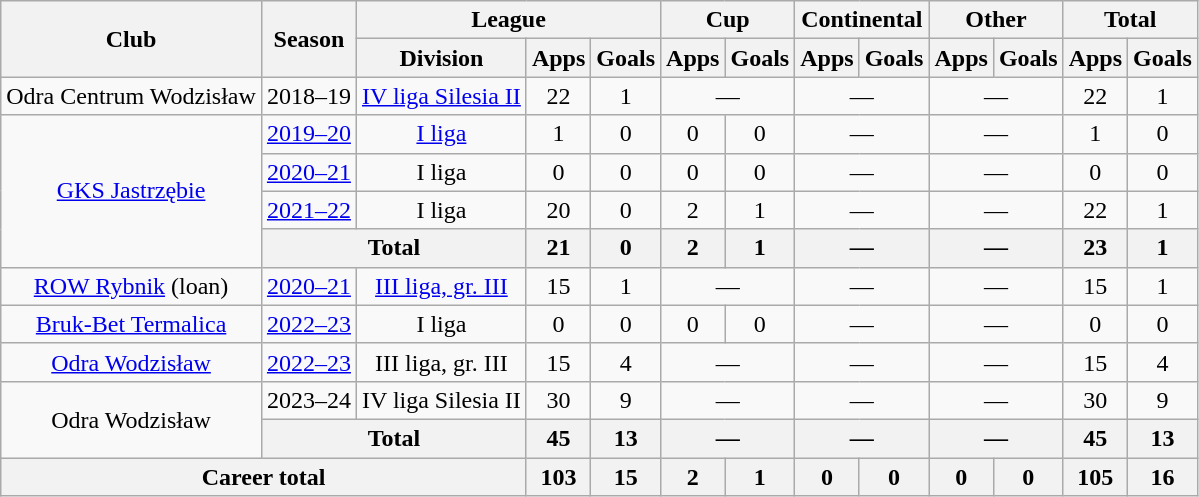<table class="wikitable" style="text-align: center;">
<tr>
<th rowspan="2">Club</th>
<th rowspan="2">Season</th>
<th colspan="3">League</th>
<th colspan="2">Cup</th>
<th colspan="2">Continental</th>
<th colspan="2">Other</th>
<th colspan="2">Total</th>
</tr>
<tr>
<th>Division</th>
<th>Apps</th>
<th>Goals</th>
<th>Apps</th>
<th>Goals</th>
<th>Apps</th>
<th>Goals</th>
<th>Apps</th>
<th>Goals</th>
<th>Apps</th>
<th>Goals</th>
</tr>
<tr>
<td>Odra Centrum Wodzisław</td>
<td>2018–19</td>
<td><a href='#'>IV liga Silesia II</a></td>
<td>22</td>
<td>1</td>
<td colspan="2">—</td>
<td colspan="2">—</td>
<td colspan="2">—</td>
<td>22</td>
<td>1</td>
</tr>
<tr>
<td rowspan="4"><a href='#'>GKS Jastrzębie</a></td>
<td><a href='#'>2019–20</a></td>
<td><a href='#'>I liga</a></td>
<td>1</td>
<td>0</td>
<td>0</td>
<td>0</td>
<td colspan="2">—</td>
<td colspan="2">—</td>
<td>1</td>
<td>0</td>
</tr>
<tr>
<td><a href='#'>2020–21</a></td>
<td>I liga</td>
<td>0</td>
<td>0</td>
<td>0</td>
<td>0</td>
<td colspan="2">—</td>
<td colspan="2">—</td>
<td>0</td>
<td>0</td>
</tr>
<tr>
<td><a href='#'>2021–22</a></td>
<td>I liga</td>
<td>20</td>
<td>0</td>
<td>2</td>
<td>1</td>
<td colspan="2">—</td>
<td colspan="2">—</td>
<td>22</td>
<td>1</td>
</tr>
<tr>
<th colspan="2">Total</th>
<th>21</th>
<th>0</th>
<th>2</th>
<th>1</th>
<th colspan="2">—</th>
<th colspan="2">—</th>
<th>23</th>
<th>1</th>
</tr>
<tr>
<td><a href='#'>ROW Rybnik</a> (loan)</td>
<td><a href='#'>2020–21</a></td>
<td><a href='#'>III liga, gr. III</a></td>
<td>15</td>
<td>1</td>
<td colspan="2">—</td>
<td colspan="2">—</td>
<td colspan="2">—</td>
<td>15</td>
<td>1</td>
</tr>
<tr>
<td><a href='#'>Bruk-Bet Termalica</a></td>
<td><a href='#'>2022–23</a></td>
<td>I liga</td>
<td>0</td>
<td>0</td>
<td>0</td>
<td>0</td>
<td colspan="2">—</td>
<td colspan="2">—</td>
<td>0</td>
<td>0</td>
</tr>
<tr>
<td><a href='#'>Odra Wodzisław</a></td>
<td><a href='#'>2022–23</a></td>
<td>III liga, gr. III</td>
<td>15</td>
<td>4</td>
<td colspan="2">—</td>
<td colspan="2">—</td>
<td colspan="2">—</td>
<td>15</td>
<td>4</td>
</tr>
<tr>
<td rowspan="2">Odra Wodzisław</td>
<td>2023–24</td>
<td>IV liga Silesia II</td>
<td>30</td>
<td>9</td>
<td colspan="2">—</td>
<td colspan="2">—</td>
<td colspan="2">—</td>
<td>30</td>
<td>9</td>
</tr>
<tr>
<th colspan="2">Total</th>
<th>45</th>
<th>13</th>
<th colspan="2">—</th>
<th colspan="2">—</th>
<th colspan="2">—</th>
<th>45</th>
<th>13</th>
</tr>
<tr>
<th colspan="3">Career total</th>
<th>103</th>
<th>15</th>
<th>2</th>
<th>1</th>
<th>0</th>
<th>0</th>
<th>0</th>
<th>0</th>
<th>105</th>
<th>16</th>
</tr>
</table>
